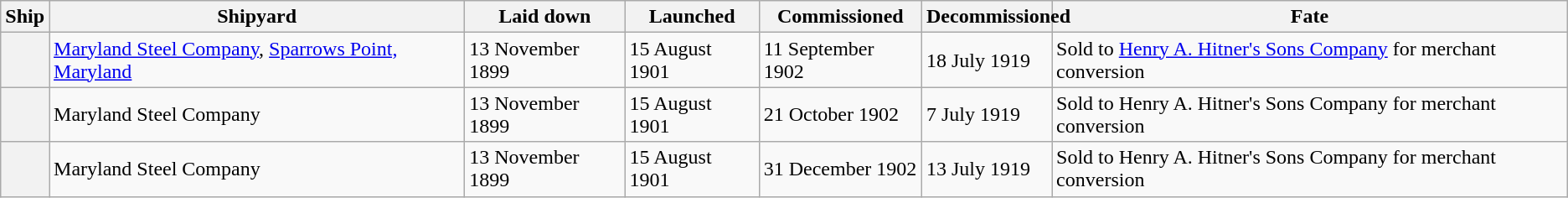<table class="wikitable sortable plainrowheaders">
<tr>
<th scope="col">Ship</th>
<th scope="col" style="max-width: 9em;">Shipyard</th>
<th scope="col" style="max-width: 6em;">Laid down</th>
<th scope="col" style="max-width: 6em;">Launched</th>
<th scope="col" style="max-width: 6em;">Commissioned</th>
<th scope="col" style="max-width: 6em;">Decommissioned</th>
<th scope="col" class="unsortable">Fate</th>
</tr>
<tr>
<th scope="row"></th>
<td><a href='#'>Maryland Steel Company</a>, <a href='#'>Sparrows Point, Maryland</a></td>
<td>13 November 1899</td>
<td>15 August 1901</td>
<td>11 September 1902</td>
<td>18 July 1919</td>
<td>Sold to <a href='#'>Henry A. Hitner's Sons Company</a> for merchant conversion</td>
</tr>
<tr>
<th scope="row"></th>
<td>Maryland Steel Company</td>
<td>13 November 1899</td>
<td>15 August 1901</td>
<td>21 October 1902</td>
<td>7 July 1919</td>
<td>Sold to Henry A. Hitner's Sons Company for merchant conversion</td>
</tr>
<tr>
<th scope="row"></th>
<td>Maryland Steel Company</td>
<td>13 November 1899</td>
<td>15 August 1901</td>
<td>31 December 1902</td>
<td>13 July 1919</td>
<td data-table-value="1 May 1942">Sold to Henry A. Hitner's Sons Company for merchant conversion</td>
</tr>
</table>
